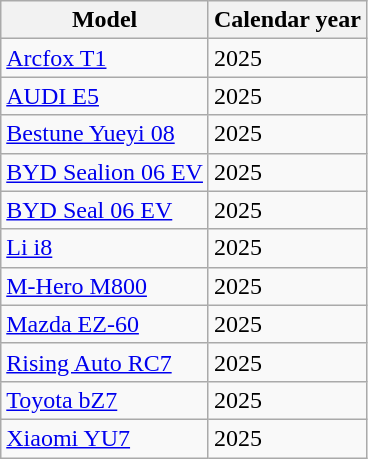<table class="wikitable sortable">
<tr>
<th>Model</th>
<th>Calendar year</th>
</tr>
<tr>
<td><a href='#'>Arcfox T1</a></td>
<td>2025</td>
</tr>
<tr>
<td><a href='#'>AUDI E5</a></td>
<td>2025</td>
</tr>
<tr>
<td><a href='#'>Bestune Yueyi 08</a></td>
<td>2025</td>
</tr>
<tr>
<td><a href='#'>BYD Sealion 06 EV</a></td>
<td>2025</td>
</tr>
<tr>
<td><a href='#'>BYD Seal 06 EV</a></td>
<td>2025</td>
</tr>
<tr>
<td><a href='#'>Li i8</a></td>
<td>2025</td>
</tr>
<tr>
<td><a href='#'>M-Hero M800</a></td>
<td>2025</td>
</tr>
<tr>
<td><a href='#'>Mazda EZ-60</a></td>
<td>2025</td>
</tr>
<tr>
<td><a href='#'>Rising Auto RC7</a></td>
<td>2025</td>
</tr>
<tr>
<td><a href='#'>Toyota bZ7</a></td>
<td>2025</td>
</tr>
<tr>
<td><a href='#'>Xiaomi YU7</a></td>
<td>2025</td>
</tr>
</table>
